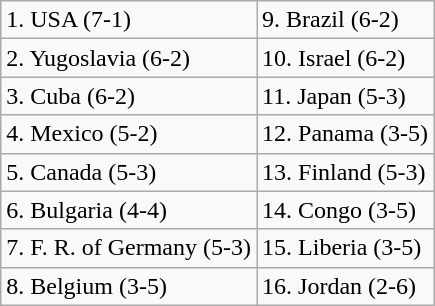<table class="wikitable">
<tr>
<td>1. USA (7-1)</td>
<td>9. Brazil (6-2)</td>
</tr>
<tr>
<td>2. Yugoslavia (6-2)</td>
<td>10. Israel (6-2)</td>
</tr>
<tr>
<td>3. Cuba (6-2)</td>
<td>11. Japan (5-3)</td>
</tr>
<tr>
<td>4. Mexico (5-2)</td>
<td>12. Panama (3-5)</td>
</tr>
<tr>
<td>5. Canada (5-3)</td>
<td>13. Finland (5-3)</td>
</tr>
<tr>
<td>6. Bulgaria (4-4)</td>
<td>14. Congo (3-5)</td>
</tr>
<tr>
<td>7. F. R. of Germany (5-3)</td>
<td>15. Liberia (3-5)</td>
</tr>
<tr>
<td>8. Belgium (3-5)</td>
<td>16. Jordan (2-6)</td>
</tr>
</table>
